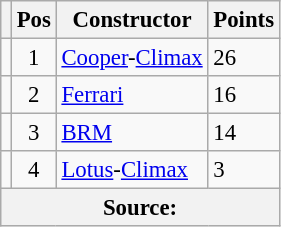<table class="wikitable" style="font-size: 95%;">
<tr>
<th></th>
<th>Pos</th>
<th>Constructor</th>
<th>Points</th>
</tr>
<tr>
<td align="left"></td>
<td align="center">1</td>
<td> <a href='#'>Cooper</a>-<a href='#'>Climax</a></td>
<td align="left">26</td>
</tr>
<tr>
<td align="left"></td>
<td align="center">2</td>
<td> <a href='#'>Ferrari</a></td>
<td align="left">16</td>
</tr>
<tr>
<td align="left"></td>
<td align="center">3</td>
<td> <a href='#'>BRM</a></td>
<td align="left">14</td>
</tr>
<tr>
<td align="left"></td>
<td align="center">4</td>
<td> <a href='#'>Lotus</a>-<a href='#'>Climax</a></td>
<td align="left">3</td>
</tr>
<tr>
<th colspan=4>Source: </th>
</tr>
</table>
